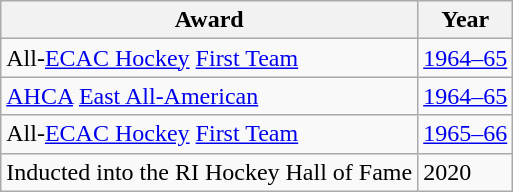<table class="wikitable">
<tr>
<th>Award</th>
<th>Year</th>
</tr>
<tr>
<td>All-<a href='#'>ECAC Hockey</a> <a href='#'>First Team</a></td>
<td><a href='#'>1964–65</a></td>
</tr>
<tr>
<td><a href='#'>AHCA</a> <a href='#'>East All-American</a></td>
<td><a href='#'>1964–65</a></td>
</tr>
<tr>
<td>All-<a href='#'>ECAC Hockey</a> <a href='#'>First Team</a></td>
<td><a href='#'>1965–66</a></td>
</tr>
<tr>
<td>Inducted into the RI Hockey Hall of Fame</td>
<td>2020</td>
</tr>
</table>
